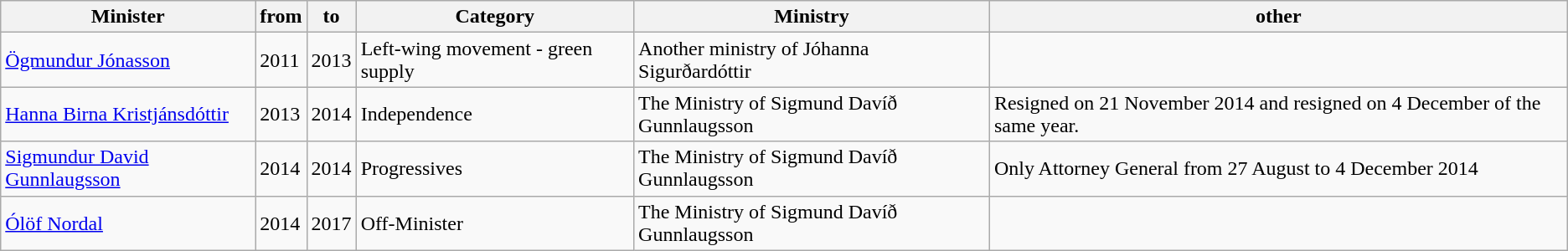<table class="wikitable">
<tr>
<th>Minister</th>
<th>from</th>
<th>to</th>
<th>Category</th>
<th>Ministry</th>
<th>other</th>
</tr>
<tr>
<td><a href='#'>Ögmundur Jónasson</a></td>
<td>2011</td>
<td>2013</td>
<td>Left-wing  movement - green supply</td>
<td>Another  ministry of Jóhanna Sigurðardóttir</td>
<td></td>
</tr>
<tr>
<td><a href='#'>Hanna Birna Kristjánsdóttir</a></td>
<td>2013</td>
<td>2014</td>
<td>Independence</td>
<td>The  Ministry of Sigmund Davíð Gunnlaugsson</td>
<td>Resigned on 21 November 2014 and  resigned on 4 December of the same  year.</td>
</tr>
<tr>
<td><a href='#'>Sigmundur David Gunnlaugsson</a></td>
<td>2014</td>
<td>2014</td>
<td>Progressives</td>
<td>The  Ministry of Sigmund Davíð Gunnlaugsson</td>
<td>Only Attorney General  from 27 August to 4 December 2014</td>
</tr>
<tr>
<td><a href='#'>Ólöf Nordal</a></td>
<td>2014</td>
<td>2017</td>
<td>Off-Minister</td>
<td>The  Ministry of Sigmund Davíð Gunnlaugsson</td>
<td></td>
</tr>
</table>
